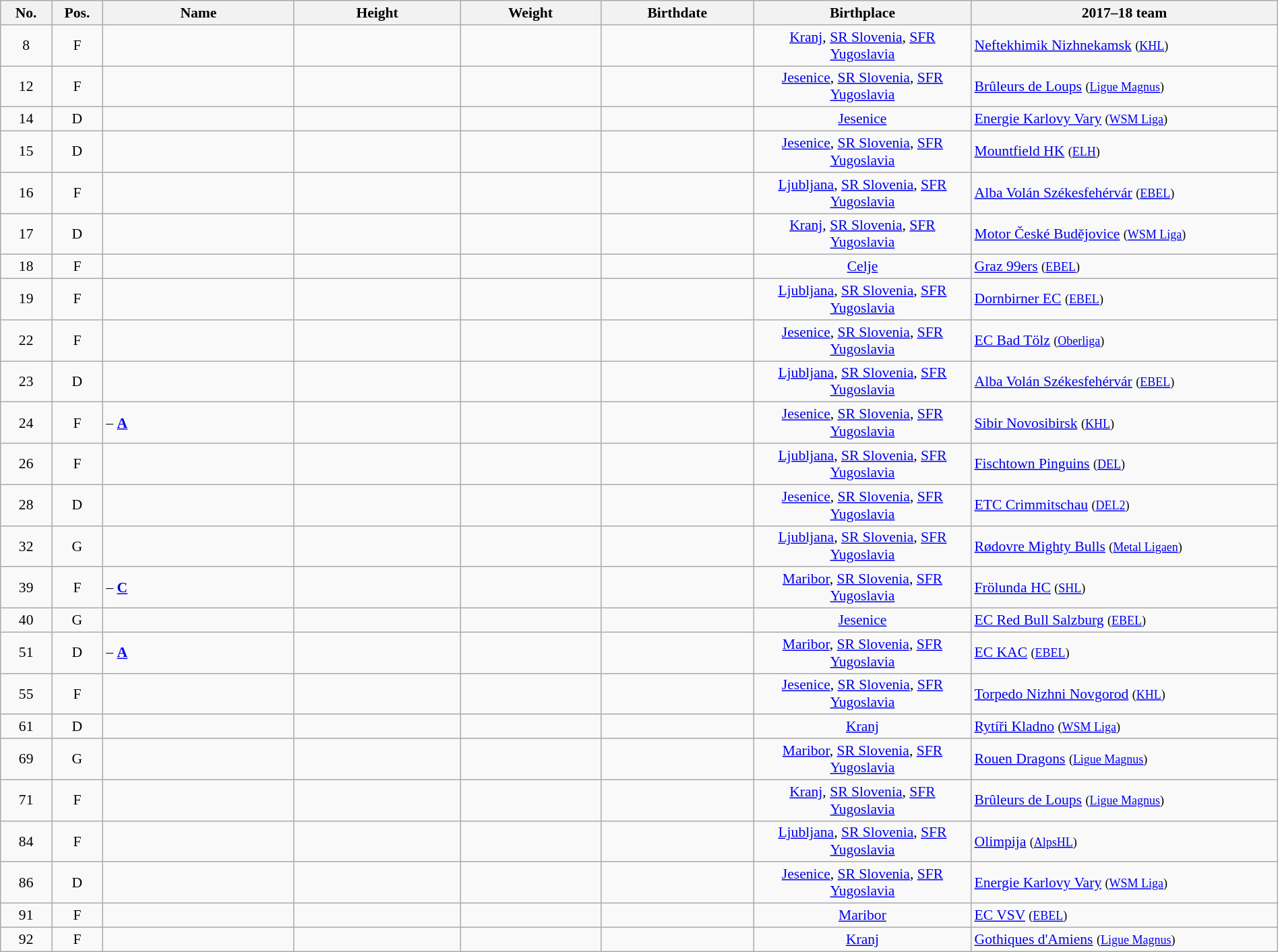<table width="100%" class="wikitable sortable" style="font-size: 90%; text-align: center;">
<tr>
<th style="width:  4%;">No.</th>
<th style="width:  4%;">Pos.</th>
<th style="width: 15%;">Name</th>
<th style="width: 13%;">Height</th>
<th style="width: 11%;">Weight</th>
<th style="width: 12%;">Birthdate</th>
<th style="width: 17%;">Birthplace</th>
<th style="width: 24%;">2017–18 team</th>
</tr>
<tr>
<td>8</td>
<td>F</td>
<td style="text-align:left;"></td>
<td></td>
<td></td>
<td style="text-align:right;"></td>
<td><a href='#'>Kranj</a>, <a href='#'>SR Slovenia</a>, <a href='#'>SFR Yugoslavia</a></td>
<td style="text-align:left;"> <a href='#'>Neftekhimik Nizhnekamsk</a> <small>(<a href='#'>KHL</a>)</small></td>
</tr>
<tr>
<td>12</td>
<td>F</td>
<td style="text-align:left;"></td>
<td></td>
<td></td>
<td style="text-align:right;"></td>
<td><a href='#'>Jesenice</a>, <a href='#'>SR Slovenia</a>, <a href='#'>SFR Yugoslavia</a></td>
<td style="text-align:left;"> <a href='#'>Brûleurs de Loups</a> <small>(<a href='#'>Ligue Magnus</a>)</small></td>
</tr>
<tr>
<td>14</td>
<td>D</td>
<td style="text-align:left;"></td>
<td></td>
<td></td>
<td style="text-align:right;"></td>
<td><a href='#'>Jesenice</a></td>
<td style="text-align:left;"> <a href='#'>Energie Karlovy Vary</a> <small>(<a href='#'>WSM Liga</a>)</small></td>
</tr>
<tr>
<td>15</td>
<td>D</td>
<td style="text-align:left;"></td>
<td></td>
<td></td>
<td style="text-align:right;"></td>
<td><a href='#'>Jesenice</a>, <a href='#'>SR Slovenia</a>, <a href='#'>SFR Yugoslavia</a></td>
<td style="text-align:left;"> <a href='#'>Mountfield HK</a> <small>(<a href='#'>ELH</a>)</small></td>
</tr>
<tr>
<td>16</td>
<td>F</td>
<td style="text-align:left;"></td>
<td></td>
<td></td>
<td style="text-align:right;"></td>
<td><a href='#'>Ljubljana</a>, <a href='#'>SR Slovenia</a>, <a href='#'>SFR Yugoslavia</a></td>
<td style="text-align:left;"> <a href='#'>Alba Volán Székesfehérvár</a> <small>(<a href='#'>EBEL</a>)</small></td>
</tr>
<tr>
<td>17</td>
<td>D</td>
<td style="text-align:left;"></td>
<td></td>
<td></td>
<td style="text-align:right;"></td>
<td><a href='#'>Kranj</a>, <a href='#'>SR Slovenia</a>, <a href='#'>SFR Yugoslavia</a></td>
<td style="text-align:left;"> <a href='#'>Motor České Budějovice</a> <small>(<a href='#'>WSM Liga</a>)</small></td>
</tr>
<tr>
<td>18</td>
<td>F</td>
<td style="text-align:left;"></td>
<td></td>
<td></td>
<td style="text-align:right;"></td>
<td><a href='#'>Celje</a></td>
<td style="text-align:left;"> <a href='#'>Graz 99ers</a> <small>(<a href='#'>EBEL</a>)</small></td>
</tr>
<tr>
<td>19</td>
<td>F</td>
<td style="text-align:left;"></td>
<td></td>
<td></td>
<td style="text-align:right;"></td>
<td><a href='#'>Ljubljana</a>, <a href='#'>SR Slovenia</a>, <a href='#'>SFR Yugoslavia</a></td>
<td style="text-align:left;"> <a href='#'>Dornbirner EC</a> <small>(<a href='#'>EBEL</a>)</small></td>
</tr>
<tr>
<td>22</td>
<td>F</td>
<td style="text-align:left;"></td>
<td></td>
<td></td>
<td style="text-align:right;"></td>
<td><a href='#'>Jesenice</a>, <a href='#'>SR Slovenia</a>, <a href='#'>SFR Yugoslavia</a></td>
<td style="text-align:left;"> <a href='#'>EC Bad Tölz</a> <small>(<a href='#'>Oberliga</a>)</small></td>
</tr>
<tr>
<td>23</td>
<td>D</td>
<td style="text-align:left;"></td>
<td></td>
<td></td>
<td style="text-align:right;"></td>
<td><a href='#'>Ljubljana</a>, <a href='#'>SR Slovenia</a>, <a href='#'>SFR Yugoslavia</a></td>
<td style="text-align:left;"> <a href='#'>Alba Volán Székesfehérvár</a> <small>(<a href='#'>EBEL</a>)</small></td>
</tr>
<tr>
<td>24</td>
<td>F</td>
<td style="text-align:left;"> – <strong><a href='#'>A</a></strong></td>
<td></td>
<td></td>
<td style="text-align:right;"></td>
<td><a href='#'>Jesenice</a>, <a href='#'>SR Slovenia</a>, <a href='#'>SFR Yugoslavia</a></td>
<td style="text-align:left;"> <a href='#'>Sibir Novosibirsk</a> <small>(<a href='#'>KHL</a>)</small></td>
</tr>
<tr>
<td>26</td>
<td>F</td>
<td style="text-align:left;"></td>
<td></td>
<td></td>
<td style="text-align:right;"></td>
<td><a href='#'>Ljubljana</a>, <a href='#'>SR Slovenia</a>, <a href='#'>SFR Yugoslavia</a></td>
<td style="text-align:left;"> <a href='#'>Fischtown Pinguins</a> <small>(<a href='#'>DEL</a>)</small></td>
</tr>
<tr>
<td>28</td>
<td>D</td>
<td style="text-align:left;"></td>
<td></td>
<td></td>
<td style="text-align:right;"></td>
<td><a href='#'>Jesenice</a>, <a href='#'>SR Slovenia</a>, <a href='#'>SFR Yugoslavia</a></td>
<td style="text-align:left;"> <a href='#'>ETC Crimmitschau</a> <small>(<a href='#'>DEL2</a>)</small></td>
</tr>
<tr>
<td>32</td>
<td>G</td>
<td style="text-align:left;"></td>
<td></td>
<td></td>
<td style="text-align:right;"></td>
<td><a href='#'>Ljubljana</a>, <a href='#'>SR Slovenia</a>, <a href='#'>SFR Yugoslavia</a></td>
<td style="text-align:left;"> <a href='#'>Rødovre Mighty Bulls</a> <small>(<a href='#'>Metal Ligaen</a>)</small></td>
</tr>
<tr>
<td>39</td>
<td>F</td>
<td style="text-align:left;"> – <strong><a href='#'>C</a></strong></td>
<td></td>
<td></td>
<td style="text-align:right;"></td>
<td><a href='#'>Maribor</a>, <a href='#'>SR Slovenia</a>, <a href='#'>SFR Yugoslavia</a></td>
<td style="text-align:left;"> <a href='#'>Frölunda HC</a> <small>(<a href='#'>SHL</a>)</small></td>
</tr>
<tr>
<td>40</td>
<td>G</td>
<td style="text-align:left;"></td>
<td></td>
<td></td>
<td style="text-align:right;"></td>
<td><a href='#'>Jesenice</a></td>
<td style="text-align:left;"> <a href='#'>EC Red Bull Salzburg</a> <small>(<a href='#'>EBEL</a>)</small></td>
</tr>
<tr>
<td>51</td>
<td>D</td>
<td style="text-align:left;"> – <strong><a href='#'>A</a></strong></td>
<td></td>
<td></td>
<td style="text-align:right;"></td>
<td><a href='#'>Maribor</a>, <a href='#'>SR Slovenia</a>, <a href='#'>SFR Yugoslavia</a></td>
<td style="text-align:left;"> <a href='#'>EC KAC</a> <small>(<a href='#'>EBEL</a>)</small></td>
</tr>
<tr>
<td>55</td>
<td>F</td>
<td style="text-align:left;"></td>
<td></td>
<td></td>
<td style="text-align:right;"></td>
<td><a href='#'>Jesenice</a>, <a href='#'>SR Slovenia</a>, <a href='#'>SFR Yugoslavia</a></td>
<td style="text-align:left;"> <a href='#'>Torpedo Nizhni Novgorod</a> <small>(<a href='#'>KHL</a>)</small></td>
</tr>
<tr>
<td>61</td>
<td>D</td>
<td style="text-align:left;"></td>
<td></td>
<td></td>
<td style="text-align:right;"></td>
<td><a href='#'>Kranj</a></td>
<td style="text-align:left;"> <a href='#'>Rytíři Kladno</a> <small>(<a href='#'>WSM Liga</a>)</small></td>
</tr>
<tr>
<td>69</td>
<td>G</td>
<td style="text-align:left;"></td>
<td></td>
<td></td>
<td style="text-align:right;"></td>
<td><a href='#'>Maribor</a>, <a href='#'>SR Slovenia</a>, <a href='#'>SFR Yugoslavia</a></td>
<td style="text-align:left;"> <a href='#'>Rouen Dragons</a> <small>(<a href='#'>Ligue Magnus</a>)</small></td>
</tr>
<tr>
<td>71</td>
<td>F</td>
<td style="text-align:left;"></td>
<td></td>
<td></td>
<td style="text-align:right;"></td>
<td><a href='#'>Kranj</a>, <a href='#'>SR Slovenia</a>, <a href='#'>SFR Yugoslavia</a></td>
<td style="text-align:left;"> <a href='#'>Brûleurs de Loups</a> <small>(<a href='#'>Ligue Magnus</a>)</small></td>
</tr>
<tr>
<td>84</td>
<td>F</td>
<td style="text-align:left;"></td>
<td></td>
<td></td>
<td style="text-align:right;"></td>
<td><a href='#'>Ljubljana</a>, <a href='#'>SR Slovenia</a>, <a href='#'>SFR Yugoslavia</a></td>
<td style="text-align:left;"> <a href='#'>Olimpija</a> <small>(<a href='#'>AlpsHL</a>)</small></td>
</tr>
<tr>
<td>86</td>
<td>D</td>
<td style="text-align:left;"></td>
<td></td>
<td></td>
<td style="text-align:right;"></td>
<td><a href='#'>Jesenice</a>, <a href='#'>SR Slovenia</a>, <a href='#'>SFR Yugoslavia</a></td>
<td style="text-align:left;"> <a href='#'>Energie Karlovy Vary</a> <small>(<a href='#'>WSM Liga</a>)</small></td>
</tr>
<tr>
<td>91</td>
<td>F</td>
<td style="text-align:left;"></td>
<td></td>
<td></td>
<td style="text-align:right;"></td>
<td><a href='#'>Maribor</a></td>
<td style="text-align:left;"> <a href='#'>EC VSV</a> <small>(<a href='#'>EBEL</a>)</small></td>
</tr>
<tr>
<td>92</td>
<td>F</td>
<td style="text-align:left;"></td>
<td></td>
<td></td>
<td style="text-align:right;"></td>
<td><a href='#'>Kranj</a></td>
<td style="text-align:left;"> <a href='#'>Gothiques d'Amiens</a> <small>(<a href='#'>Ligue Magnus</a>)</small></td>
</tr>
</table>
